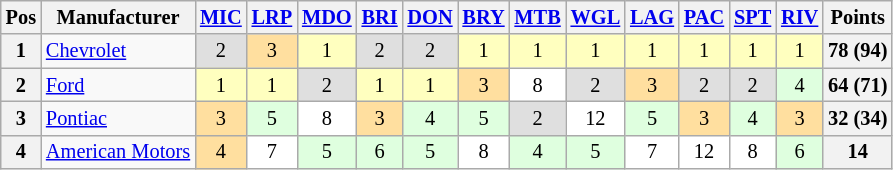<table class="wikitable" style="font-size: 85%; text-align: center;">
<tr valign="top">
<th valign="middle">Pos </th>
<th valign="middle">Manufacturer </th>
<th><a href='#'>MIC</a></th>
<th><a href='#'>LRP</a></th>
<th><a href='#'>MDO</a></th>
<th><a href='#'>BRI</a></th>
<th><a href='#'>DON</a></th>
<th><a href='#'>BRY</a></th>
<th><a href='#'>MTB</a></th>
<th><a href='#'>WGL</a></th>
<th><a href='#'>LAG</a></th>
<th><a href='#'>PAC</a></th>
<th><a href='#'>SPT</a></th>
<th><a href='#'>RIV</a></th>
<th valign="middle">Points </th>
</tr>
<tr>
<th>1</th>
<td align=left><a href='#'>Chevrolet</a></td>
<td style="background:#DFDFDF;">2</td>
<td style="background:#FFDF9F;">3</td>
<td style="background:#FFFFBF;">1</td>
<td style="background:#DFDFDF;">2</td>
<td style="background:#DFDFDF;">2</td>
<td style="background:#FFFFBF;">1</td>
<td style="background:#FFFFBF;">1</td>
<td style="background:#FFFFBF;">1</td>
<td style="background:#FFFFBF;">1</td>
<td style="background:#FFFFBF;">1</td>
<td style="background:#FFFFBF;">1</td>
<td style="background:#FFFFBF;">1</td>
<th>78 (94)</th>
</tr>
<tr>
<th>2</th>
<td align=left><a href='#'>Ford</a></td>
<td style="background:#FFFFBF;">1</td>
<td style="background:#FFFFBF;">1</td>
<td style="background:#DFDFDF;">2</td>
<td style="background:#FFFFBF;">1</td>
<td style="background:#FFFFBF;">1</td>
<td style="background:#FFDF9F;">3</td>
<td style="background:#FFFFFF;">8</td>
<td style="background:#DFDFDF;">2</td>
<td style="background:#FFDF9F;">3</td>
<td style="background:#DFDFDF;">2</td>
<td style="background:#DFDFDF;">2</td>
<td style="background:#DFFFDF;">4</td>
<th>64 (71)</th>
</tr>
<tr>
<th>3</th>
<td align=left><a href='#'>Pontiac</a></td>
<td style="background:#FFDF9F;">3</td>
<td style="background:#DFFFDF;">5</td>
<td style="background:#FFFFFF;">8</td>
<td style="background:#FFDF9F;">3</td>
<td style="background:#DFFFDF;">4</td>
<td style="background:#DFFFDF;">5</td>
<td style="background:#DFDFDF;">2</td>
<td style="background:#FFFFFF;">12</td>
<td style="background:#DFFFDF;">5</td>
<td style="background:#FFDF9F;">3</td>
<td style="background:#DFFFDF;">4</td>
<td style="background:#FFDF9F;">3</td>
<th>32 (34)</th>
</tr>
<tr>
<th>4</th>
<td align=left><a href='#'>American Motors</a></td>
<td style="background:#FFDF9F;">4</td>
<td style="background:#FFFFFF;">7</td>
<td style="background:#DFFFDF;">5</td>
<td style="background:#DFFFDF;">6</td>
<td style="background:#DFFFDF;">5</td>
<td style="background:#FFFFFF;">8</td>
<td style="background:#DFFFDF;">4</td>
<td style="background:#DFFFDF;">5</td>
<td style="background:#FFFFFF;">7</td>
<td style="background:#FFFFFF;">12</td>
<td style="background:#FFFFFF;">8</td>
<td style="background:#DFFFDF;">6</td>
<th>14 </th>
</tr>
</table>
